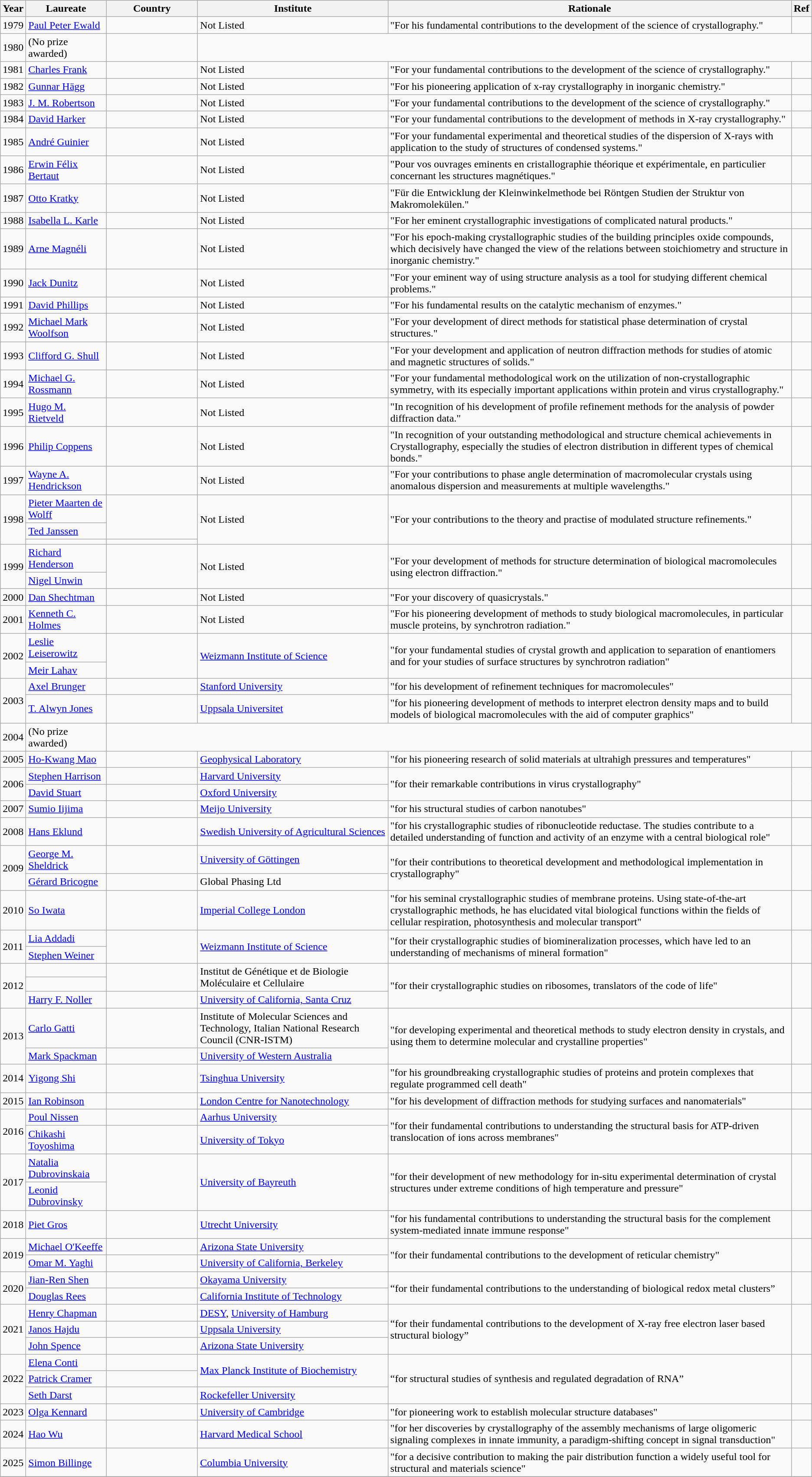<table class = "wikitable plainrowheaders sortable">
<tr>
<th scope = col>Year</th>
<th scope = col>Laureate</th>
<th scope = col style = "width: 100pt;">Country</th>
<th scope = col>Institute</th>
<th scope = col class = unsortable>Rationale</th>
<th scope = col class = unsortable>Ref</th>
</tr>
<tr>
<td>1979</td>
<td><a href='#'>Paul Peter Ewald</a></td>
<td></td>
<td>Not Listed</td>
<td>"For his fundamental contributions to the development of the science of crystallography."</td>
<td></td>
</tr>
<tr>
<td>1980</td>
<td>(No prize awarded)</td>
<td></td>
</tr>
<tr>
<td>1981</td>
<td><a href='#'>Charles Frank</a></td>
<td></td>
<td>Not Listed</td>
<td>"For your fundamental contributions to the development of the science of crystallography."</td>
<td></td>
</tr>
<tr>
<td>1982</td>
<td><a href='#'>Gunnar Hägg</a></td>
<td></td>
<td>Not Listed</td>
<td>"For his pioneering application of x-ray crystallography in inorganic chemistry."</td>
<td></td>
</tr>
<tr>
<td>1983</td>
<td><a href='#'>J. M. Robertson</a></td>
<td> </td>
<td>Not Listed</td>
<td>"For your fundamental contributions to the development of the science of crystallography."</td>
<td></td>
</tr>
<tr>
<td>1984</td>
<td><a href='#'>David Harker</a></td>
<td></td>
<td>Not Listed</td>
<td>"For your fundamental contributions to the development of methods in X-ray crystallography."</td>
<td></td>
</tr>
<tr>
<td>1985</td>
<td><a href='#'>André Guinier</a></td>
<td></td>
<td>Not Listed</td>
<td>"For your fundamental experimental and theoretical studies of the dispersion of X-rays with application to the study of structures of condensed systems."</td>
<td></td>
</tr>
<tr>
<td>1986</td>
<td><a href='#'>Erwin Félix Bertaut</a></td>
<td></td>
<td>Not Listed</td>
<td>"Pour vos ouvrages eminents en cristallographie théorique et expérimentale, en particulier concernant les structures magnétiques."</td>
<td></td>
</tr>
<tr>
<td>1987</td>
<td><a href='#'>Otto Kratky</a></td>
<td></td>
<td>Not Listed</td>
<td>"Für die Entwicklung der Kleinwinkelmethode bei Röntgen Studien der Struktur von Makromolekülen."</td>
<td></td>
</tr>
<tr>
<td>1988</td>
<td><a href='#'>Isabella L. Karle</a></td>
<td></td>
<td>Not Listed</td>
<td>"For her eminent crystallographic investigations of complicated natural products."</td>
<td></td>
</tr>
<tr>
<td>1989</td>
<td><a href='#'>Arne Magnéli</a></td>
<td></td>
<td>Not Listed</td>
<td>"For his epoch-making crystallographic studies of the building principles oxide compounds, which decisively have changed the view of the relations between stoichiometry and structure in inorganic chemistry."</td>
<td></td>
</tr>
<tr>
<td>1990</td>
<td><a href='#'>Jack Dunitz</a></td>
<td></td>
<td>Not Listed</td>
<td>"For your eminent way of using structure analysis as a tool for studying different chemical problems."</td>
<td></td>
</tr>
<tr>
<td>1991</td>
<td><a href='#'>David Phillips</a></td>
<td></td>
<td>Not Listed</td>
<td>"For his fundamental results on the catalytic mechanism of enzymes."</td>
<td></td>
</tr>
<tr>
<td>1992</td>
<td><a href='#'>Michael Mark Woolfson</a></td>
<td></td>
<td>Not Listed</td>
<td>"For your development of direct methods for statistical phase determination of crystal structures."</td>
<td></td>
</tr>
<tr>
<td>1993</td>
<td><a href='#'>Clifford G. Shull</a></td>
<td></td>
<td>Not Listed</td>
<td>"For your development and application of neutron diffraction methods for studies of atomic and magnetic structures of solids."</td>
<td></td>
</tr>
<tr>
<td>1994</td>
<td><a href='#'>Michael G. Rossmann</a></td>
<td></td>
<td>Not Listed</td>
<td>"For your fundamental methodological work on the utilization of non-crystallographic symmetry, with its especially important applications within protein and virus crystallography."</td>
<td></td>
</tr>
<tr>
<td>1995</td>
<td><a href='#'>Hugo M. Rietveld</a></td>
<td></td>
<td>Not Listed</td>
<td>"In recognition of his development of profile refinement methods for the analysis of powder diffraction data."</td>
<td></td>
</tr>
<tr>
<td>1996</td>
<td><a href='#'>Philip Coppens</a></td>
<td></td>
<td>Not Listed</td>
<td>"In recognition of your outstanding methodological and structure chemical achievements in Crystallography, especially the studies of electron distribution in different types of chemical bonds."</td>
<td></td>
</tr>
<tr>
<td>1997</td>
<td><a href='#'>Wayne A. Hendrickson</a></td>
<td></td>
<td>Not Listed</td>
<td>"For your contributions to phase angle determination of macromolecular crystals using anomalous dispersion and measurements at multiple wavelengths."</td>
<td></td>
</tr>
<tr>
<td rowspan = "3">1998</td>
<td><a href='#'>Pieter Maarten de Wolff</a></td>
<td rowspan = "2"></td>
<td rowspan = "3">Not Listed</td>
<td rowspan = "3">"For your contributions to the theory and practise of modulated structure refinements."</td>
<td rowspan = "3"></td>
</tr>
<tr>
<td><a href='#'>Ted Janssen</a></td>
</tr>
<tr>
<td></td>
<td></td>
</tr>
<tr>
<td rowspan = "2">1999</td>
<td><a href='#'>Richard Henderson</a></td>
<td rowspan = "2"></td>
<td rowspan = "2">Not Listed</td>
<td rowspan = "2">"For your development of methods for structure determination of biological macromolecules using electron diffraction."</td>
<td rowspan = "2"></td>
</tr>
<tr>
<td><a href='#'>Nigel Unwin</a></td>
</tr>
<tr>
<td>2000</td>
<td><a href='#'>Dan Shechtman</a></td>
<td></td>
<td>Not Listed</td>
<td>"For your discovery of quasicrystals."</td>
<td></td>
</tr>
<tr>
<td>2001</td>
<td><a href='#'>Kenneth C. Holmes</a></td>
<td></td>
<td>Not Listed</td>
<td>"For his pioneering development of methods to study biological macromolecules, in particular muscle proteins, by synchrotron radiation."</td>
<td></td>
</tr>
<tr>
<td rowspan = "2">2002</td>
<td><a href='#'>Leslie Leiserowitz</a></td>
<td rowspan = "2"></td>
<td rowspan = "2"><a href='#'>Weizmann Institute of Science</a></td>
<td rowspan = "2">"for your fundamental studies of crystal growth and application to separation of enantiomers and for your studies of surface structures by synchrotron radiation"</td>
<td rowspan = "2"></td>
</tr>
<tr>
<td><a href='#'>Meir Lahav</a></td>
</tr>
<tr>
<td rowspan = "2">2003</td>
<td><a href='#'>Axel Brunger</a></td>
<td></td>
<td><a href='#'>Stanford University</a></td>
<td>"for his development of refinement techniques for macromolecules"</td>
<td rowspan = "2"></td>
</tr>
<tr>
<td><a href='#'>T. Alwyn Jones</a></td>
<td></td>
<td><a href='#'>Uppsala Universitet</a></td>
<td>"for his pioneering development of methods to interpret electron density maps and to build models of biological macromolecules with the aid of computer graphics"</td>
</tr>
<tr>
<td>2004</td>
<td>(No prize awarded)</td>
</tr>
<tr>
<td>2005</td>
<td><a href='#'>Ho-Kwang Mao</a></td>
<td></td>
<td><a href='#'>Geophysical Laboratory</a></td>
<td>"for his pioneering research of solid materials at ultrahigh pressures and temperatures"</td>
<td></td>
</tr>
<tr>
<td rowspan = "2">2006</td>
<td><a href='#'>Stephen Harrison</a></td>
<td></td>
<td><a href='#'>Harvard University</a></td>
<td rowspan = "2">"for their remarkable contributions in virus crystallography"</td>
<td rowspan = "2"></td>
</tr>
<tr>
<td><a href='#'>David Stuart</a></td>
<td></td>
<td><a href='#'>Oxford University</a></td>
</tr>
<tr>
<td>2007</td>
<td><a href='#'>Sumio Iijima</a></td>
<td></td>
<td><a href='#'>Meijo University</a></td>
<td>"for his structural studies of carbon nanotubes"</td>
<td></td>
</tr>
<tr>
<td>2008</td>
<td><a href='#'>Hans Eklund</a></td>
<td></td>
<td><a href='#'>Swedish University of Agricultural Sciences</a></td>
<td>"for his crystallographic studies of ribonucleotide reductase. The studies contribute to a detailed understanding of function and activity of an enzyme with a central biological role"</td>
<td></td>
</tr>
<tr>
<td rowspan = "2">2009</td>
<td><a href='#'>George M. Sheldrick</a></td>
<td></td>
<td><a href='#'>University of Göttingen</a></td>
<td rowspan = "2">"for their contributions to theoretical development and methodological implementation in crystallography"</td>
<td rowspan = "2"></td>
</tr>
<tr>
<td><a href='#'>Gérard Bricogne</a></td>
<td></td>
<td>Global Phasing Ltd</td>
</tr>
<tr>
<td>2010</td>
<td><a href='#'>So Iwata</a></td>
<td></td>
<td><a href='#'>Imperial College London</a></td>
<td>"for his seminal crystallographic studies of membrane proteins. Using state-of-the-art crystallographic methods, he has elucidated vital biological functions within the fields of cellular respiration, photosynthesis and molecular transport"</td>
<td></td>
</tr>
<tr>
<td rowspan = "2">2011</td>
<td><a href='#'>Lia Addadi</a></td>
<td rowspan = "2"></td>
<td rowspan = "2"><a href='#'>Weizmann Institute of Science</a></td>
<td rowspan = "2">"for their crystallographic studies of biomineralization processes, which have led to an understanding of mechanisms of mineral formation"</td>
<td rowspan = "2"></td>
</tr>
<tr>
<td><a href='#'>Stephen Weiner</a></td>
</tr>
<tr>
<td rowspan = "3">2012</td>
<td></td>
<td rowspan = "2"><br></td>
<td rowspan = "2">Institut de Génétique et de Biologie Moléculaire et Cellulaire</td>
<td rowspan = "3">"for their crystallographic studies on ribosomes, translators of the code of life"</td>
<td rowspan = "3"></td>
</tr>
<tr>
<td></td>
</tr>
<tr>
<td><a href='#'>Harry F. Noller</a></td>
<td></td>
<td><a href='#'>University of California, Santa Cruz</a></td>
</tr>
<tr>
<td rowspan = "2">2013</td>
<td><a href='#'>Carlo Gatti</a></td>
<td></td>
<td>Institute of Molecular Sciences and Technology, Italian National Research Council (CNR-ISTM)</td>
<td rowspan = "2">"for developing experimental and theoretical methods to study electron density in crystals, and using them to determine molecular and crystalline properties"</td>
<td rowspan = "2"></td>
</tr>
<tr>
<td><a href='#'>Mark Spackman</a></td>
<td></td>
<td><a href='#'>University of Western Australia</a></td>
</tr>
<tr>
<td>2014</td>
<td><a href='#'>Yigong Shi</a></td>
<td></td>
<td><a href='#'>Tsinghua University</a></td>
<td>"for his groundbreaking crystallographic studies of proteins and protein complexes that regulate programmed cell death"</td>
<td></td>
</tr>
<tr>
<td>2015</td>
<td><a href='#'>Ian Robinson</a></td>
<td></td>
<td><a href='#'>London Centre for Nanotechnology</a></td>
<td>"for his development of diffraction methods for studying surfaces and nanomaterials"</td>
<td></td>
</tr>
<tr>
<td rowspan = "2">2016</td>
<td><a href='#'>Poul Nissen</a></td>
<td></td>
<td><a href='#'>Aarhus University</a></td>
<td rowspan = "2">"for their fundamental contributions to understanding the structural basis for ATP-driven translocation of ions across membranes"</td>
<td rowspan = "2"></td>
</tr>
<tr>
<td><a href='#'>Chikashi Toyoshima</a></td>
<td></td>
<td><a href='#'>University of Tokyo</a></td>
</tr>
<tr>
<td rowspan = "2">2017</td>
<td><a href='#'>Natalia Dubrovinskaia</a></td>
<td rowspan = "2"></td>
<td rowspan = "2"><a href='#'>University of Bayreuth</a></td>
<td rowspan = "2">"for their development of new methodology for in-situ experimental determination of crystal structures under extreme conditions of high temperature and pressure"</td>
<td rowspan = "2"></td>
</tr>
<tr>
<td><a href='#'>Leonid Dubrovinsky</a></td>
</tr>
<tr>
<td>2018</td>
<td><a href='#'>Piet Gros</a></td>
<td></td>
<td><a href='#'>Utrecht University</a></td>
<td>"for his fundamental contributions to understanding the structural basis for the complement system-mediated innate immune response"</td>
<td></td>
</tr>
<tr>
<td rowspan = "2">2019</td>
<td><a href='#'>Michael O'Keeffe</a></td>
<td><br></td>
<td><a href='#'>Arizona State University</a></td>
<td rowspan = "2">"for their fundamental contributions to the development of reticular chemistry"</td>
<td rowspan = "2"></td>
</tr>
<tr>
<td><a href='#'>Omar M. Yaghi</a></td>
<td><br></td>
<td><a href='#'>University of California, Berkeley</a></td>
</tr>
<tr>
<td rowspan = "2">2020</td>
<td><a href='#'>Jian-Ren Shen</a></td>
<td></td>
<td><a href='#'>Okayama University</a></td>
<td rowspan = "2">“for their fundamental contributions to the understanding of biological redox metal clusters”</td>
<td rowspan = "2"></td>
</tr>
<tr>
<td><a href='#'>Douglas Rees</a></td>
<td></td>
<td><a href='#'>California Institute of Technology</a></td>
</tr>
<tr>
<td rowspan = "3">2021</td>
<td><a href='#'>Henry Chapman</a></td>
<td></td>
<td><a href='#'>DESY</a>, <a href='#'>University of Hamburg</a></td>
<td rowspan = "3">“for their fundamental contributions to the development of X-ray free electron laser based structural biology”</td>
<td rowspan = "3"></td>
</tr>
<tr>
<td><a href='#'>Janos Hajdu</a></td>
<td></td>
<td><a href='#'>Uppsala University</a></td>
</tr>
<tr>
<td><a href='#'>John Spence</a></td>
<td><br></td>
<td><a href='#'>Arizona State University</a></td>
</tr>
<tr>
<td rowspan = "3">2022</td>
<td><a href='#'>Elena Conti</a></td>
<td></td>
<td rowspan = "2"><a href='#'>Max Planck Institute of Biochemistry</a></td>
<td rowspan = "3">“for structural studies of synthesis and regulated degradation of RNA”</td>
<td rowspan = "3"></td>
</tr>
<tr>
<td><a href='#'>Patrick Cramer</a></td>
<td></td>
</tr>
<tr>
<td><a href='#'>Seth Darst</a></td>
<td></td>
<td><a href='#'>Rockefeller University</a></td>
</tr>
<tr>
<td>2023</td>
<td><a href='#'>Olga Kennard</a></td>
<td></td>
<td><a href='#'>University of Cambridge</a></td>
<td>"for pioneering work to establish molecular structure databases"</td>
<td></td>
</tr>
<tr>
<td>2024</td>
<td><a href='#'>Hao Wu</a></td>
<td></td>
<td><a href='#'>Harvard Medical School</a></td>
<td>"for her discoveries by crystallography of the assembly mechanisms of large oligomeric signaling complexes in innate immunity, a paradigm-shifting concept in signal transduction"</td>
<td></td>
</tr>
<tr>
<td>2025</td>
<td><a href='#'>Simon Billinge</a></td>
<td></td>
<td><a href='#'>Columbia University</a></td>
<td>"for a decisive contribution to making the pair distribution function a widely useful tool for structural and materials science"</td>
<td></td>
</tr>
<tr>
</tr>
</table>
